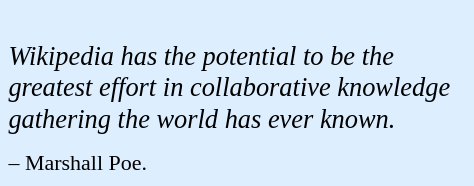<table class="toccolours" style="float: left; margin-left: 1em; margin-right: 1em; font-size: 110%; background:#ddeeff; color:black; width:23em; max-width: 25%;" cellspacing="5">
<tr>
<td style="text-align: left;"><br><em>Wikipedia has the potential to be the greatest effort in collaborative knowledge gathering the world has ever known.</em></td>
</tr>
<tr>
<td style="text-align: left;"><small> – Marshall Poe.</small></td>
</tr>
</table>
